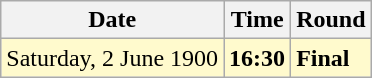<table class="wikitable">
<tr>
<th>Date</th>
<th>Time</th>
<th>Round</th>
</tr>
<tr style=background:lemonchiffon>
<td>Saturday, 2 June 1900</td>
<td><strong>16:30</strong></td>
<td><strong>Final</strong></td>
</tr>
</table>
